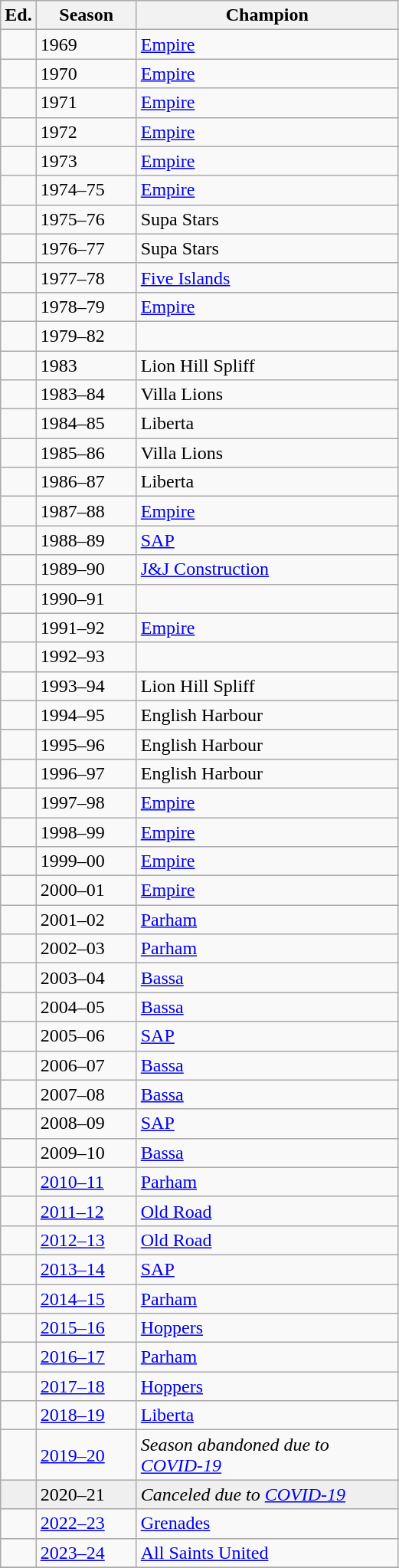<table class="wikitable sortable">
<tr>
<th width=px>Ed.</th>
<th width=80px>Season</th>
<th width=220px>Champion</th>
</tr>
<tr>
<td></td>
<td>1969</td>
<td><a href='#'>Empire</a></td>
</tr>
<tr>
<td></td>
<td>1970</td>
<td><a href='#'>Empire</a></td>
</tr>
<tr>
<td></td>
<td>1971</td>
<td><a href='#'>Empire</a></td>
</tr>
<tr>
<td></td>
<td>1972</td>
<td><a href='#'>Empire</a></td>
</tr>
<tr>
<td></td>
<td>1973</td>
<td><a href='#'>Empire</a></td>
</tr>
<tr>
<td></td>
<td>1974–75</td>
<td><a href='#'>Empire</a></td>
</tr>
<tr>
<td></td>
<td>1975–76</td>
<td>Supa Stars</td>
</tr>
<tr>
<td></td>
<td>1976–77</td>
<td>Supa Stars</td>
</tr>
<tr>
<td></td>
<td>1977–78</td>
<td><a href='#'>Five Islands</a></td>
</tr>
<tr>
<td></td>
<td>1978–79</td>
<td><a href='#'>Empire</a></td>
</tr>
<tr>
<td></td>
<td>1979–82</td>
<td></td>
</tr>
<tr>
<td></td>
<td>1983</td>
<td>Lion Hill Spliff</td>
</tr>
<tr>
<td></td>
<td>1983–84</td>
<td>Villa Lions</td>
</tr>
<tr>
<td></td>
<td>1984–85</td>
<td>Liberta</td>
</tr>
<tr>
<td></td>
<td>1985–86</td>
<td>Villa Lions</td>
</tr>
<tr>
<td></td>
<td>1986–87</td>
<td>Liberta</td>
</tr>
<tr>
<td></td>
<td>1987–88</td>
<td><a href='#'>Empire</a></td>
</tr>
<tr>
<td></td>
<td>1988–89</td>
<td><a href='#'>SAP</a></td>
</tr>
<tr>
<td></td>
<td>1989–90</td>
<td><a href='#'>J&J Construction</a></td>
</tr>
<tr>
<td></td>
<td>1990–91</td>
<td></td>
</tr>
<tr>
<td></td>
<td>1991–92</td>
<td><a href='#'>Empire</a></td>
</tr>
<tr>
<td></td>
<td>1992–93</td>
<td></td>
</tr>
<tr>
<td></td>
<td>1993–94</td>
<td>Lion Hill Spliff</td>
</tr>
<tr>
<td></td>
<td>1994–95</td>
<td>English Harbour</td>
</tr>
<tr>
<td></td>
<td>1995–96</td>
<td>English Harbour</td>
</tr>
<tr>
<td></td>
<td>1996–97</td>
<td>English Harbour</td>
</tr>
<tr>
<td></td>
<td>1997–98</td>
<td><a href='#'>Empire</a></td>
</tr>
<tr>
<td></td>
<td>1998–99</td>
<td><a href='#'>Empire</a></td>
</tr>
<tr>
<td></td>
<td>1999–00</td>
<td><a href='#'>Empire</a></td>
</tr>
<tr>
<td></td>
<td>2000–01</td>
<td><a href='#'>Empire</a></td>
</tr>
<tr>
<td></td>
<td>2001–02</td>
<td><a href='#'>Parham</a></td>
</tr>
<tr>
<td></td>
<td>2002–03</td>
<td><a href='#'>Parham</a></td>
</tr>
<tr>
<td></td>
<td>2003–04</td>
<td><a href='#'>Bassa</a></td>
</tr>
<tr>
<td></td>
<td>2004–05</td>
<td><a href='#'>Bassa</a></td>
</tr>
<tr>
<td></td>
<td>2005–06</td>
<td><a href='#'>SAP</a></td>
</tr>
<tr>
<td></td>
<td>2006–07</td>
<td><a href='#'>Bassa</a></td>
</tr>
<tr>
<td></td>
<td>2007–08</td>
<td><a href='#'>Bassa</a></td>
</tr>
<tr>
<td></td>
<td>2008–09</td>
<td><a href='#'>SAP</a></td>
</tr>
<tr>
<td></td>
<td>2009–10</td>
<td><a href='#'>Bassa</a></td>
</tr>
<tr>
<td></td>
<td><a href='#'>2010–11</a></td>
<td><a href='#'>Parham</a></td>
</tr>
<tr>
<td></td>
<td><a href='#'>2011–12</a></td>
<td><a href='#'>Old Road</a></td>
</tr>
<tr>
<td></td>
<td><a href='#'>2012–13</a></td>
<td><a href='#'>Old Road</a></td>
</tr>
<tr>
<td></td>
<td><a href='#'>2013–14</a></td>
<td><a href='#'>SAP</a></td>
</tr>
<tr>
<td></td>
<td><a href='#'>2014–15</a></td>
<td><a href='#'>Parham</a></td>
</tr>
<tr>
<td></td>
<td><a href='#'>2015–16</a></td>
<td><a href='#'>Hoppers</a></td>
</tr>
<tr>
<td></td>
<td><a href='#'>2016–17</a></td>
<td><a href='#'>Parham</a></td>
</tr>
<tr>
<td></td>
<td><a href='#'>2017–18</a></td>
<td><a href='#'>Hoppers</a></td>
</tr>
<tr>
<td></td>
<td><a href='#'>2018–19</a></td>
<td><a href='#'>Liberta</a></td>
</tr>
<tr>
<td></td>
<td><a href='#'>2019–20</a></td>
<td colspan="2"><em>Season abandoned due to <a href='#'>COVID-19</a></em></td>
</tr>
<tr bgcolor=#efefef>
<td></td>
<td>2020–21</td>
<td colspan="2"><em>Canceled due to <a href='#'>COVID-19</a></em></td>
</tr>
<tr>
<td></td>
<td><a href='#'>2022–23</a></td>
<td><a href='#'>Grenades</a></td>
</tr>
<tr>
<td></td>
<td><a href='#'>2023–24</a></td>
<td><a href='#'>All Saints United</a></td>
</tr>
<tr>
</tr>
</table>
